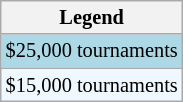<table class="wikitable" style="font-size:85%">
<tr>
<th>Legend</th>
</tr>
<tr style="background:lightblue;">
<td>$25,000 tournaments</td>
</tr>
<tr style="background:#f0f8ff;">
<td>$15,000 tournaments</td>
</tr>
</table>
